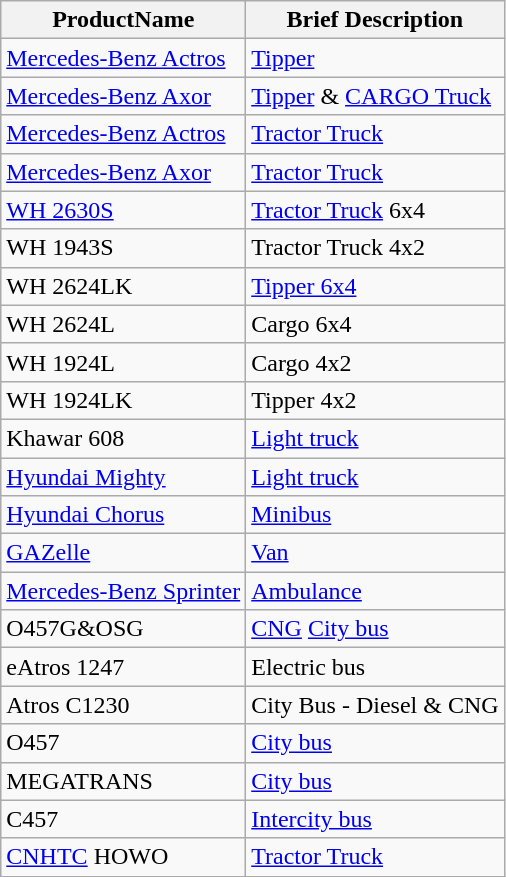<table class="wikitable">
<tr>
<th>ProductName</th>
<th>Brief Description</th>
</tr>
<tr>
<td><a href='#'>Mercedes-Benz Actros</a></td>
<td><a href='#'>Tipper</a></td>
</tr>
<tr>
<td><a href='#'>Mercedes-Benz Axor</a></td>
<td><a href='#'>Tipper</a> & <a href='#'>CARGO Truck</a></td>
</tr>
<tr>
<td><a href='#'>Mercedes-Benz Actros</a></td>
<td><a href='#'>Tractor Truck</a></td>
</tr>
<tr>
<td><a href='#'>Mercedes-Benz Axor</a></td>
<td><a href='#'>Tractor Truck</a></td>
</tr>
<tr>
<td><a href='#'>WH 2630S</a></td>
<td><a href='#'>Tractor Truck</a> 6x4</td>
</tr>
<tr>
<td>WH 1943S</td>
<td>Tractor Truck 4x2</td>
</tr>
<tr>
<td>WH 2624LK</td>
<td><a href='#'>Tipper 6x4</a></td>
</tr>
<tr>
<td>WH 2624L</td>
<td>Cargo 6x4</td>
</tr>
<tr>
<td>WH 1924L</td>
<td>Cargo 4x2</td>
</tr>
<tr>
<td>WH 1924LK</td>
<td>Tipper 4x2</td>
</tr>
<tr>
<td>Khawar 608</td>
<td><a href='#'>Light truck</a></td>
</tr>
<tr>
<td><a href='#'>Hyundai Mighty</a></td>
<td><a href='#'>Light truck</a></td>
</tr>
<tr>
<td><a href='#'>Hyundai Chorus</a></td>
<td><a href='#'>Minibus</a></td>
</tr>
<tr>
<td><a href='#'>GAZelle</a></td>
<td><a href='#'>Van</a></td>
</tr>
<tr>
<td><a href='#'>Mercedes-Benz Sprinter</a></td>
<td><a href='#'>Ambulance</a></td>
</tr>
<tr>
<td>O457G&OSG</td>
<td><a href='#'>CNG</a> <a href='#'>City bus</a></td>
</tr>
<tr>
<td>eAtros 1247</td>
<td>Electric bus</td>
</tr>
<tr>
<td>Atros C1230</td>
<td>City Bus - Diesel & CNG</td>
</tr>
<tr>
<td>O457</td>
<td><a href='#'>City bus</a></td>
</tr>
<tr>
<td>MEGATRANS</td>
<td><a href='#'>City bus</a></td>
</tr>
<tr>
<td>C457</td>
<td><a href='#'>Intercity bus</a></td>
</tr>
<tr>
<td><a href='#'>CNHTC</a> HOWO</td>
<td><a href='#'>Tractor Truck</a></td>
</tr>
</table>
